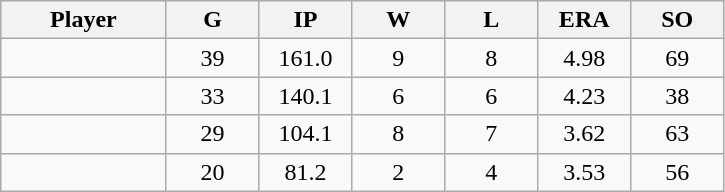<table class="wikitable sortable">
<tr>
<th bgcolor="#DDDDFF" width="16%">Player</th>
<th bgcolor="#DDDDFF" width="9%">G</th>
<th bgcolor="#DDDDFF" width="9%">IP</th>
<th bgcolor="#DDDDFF" width="9%">W</th>
<th bgcolor="#DDDDFF" width="9%">L</th>
<th bgcolor="#DDDDFF" width="9%">ERA</th>
<th bgcolor="#DDDDFF" width="9%">SO</th>
</tr>
<tr align="center">
<td></td>
<td>39</td>
<td>161.0</td>
<td>9</td>
<td>8</td>
<td>4.98</td>
<td>69</td>
</tr>
<tr align="center">
<td></td>
<td>33</td>
<td>140.1</td>
<td>6</td>
<td>6</td>
<td>4.23</td>
<td>38</td>
</tr>
<tr align="center">
<td></td>
<td>29</td>
<td>104.1</td>
<td>8</td>
<td>7</td>
<td>3.62</td>
<td>63</td>
</tr>
<tr align="center">
<td></td>
<td>20</td>
<td>81.2</td>
<td>2</td>
<td>4</td>
<td>3.53</td>
<td>56</td>
</tr>
</table>
